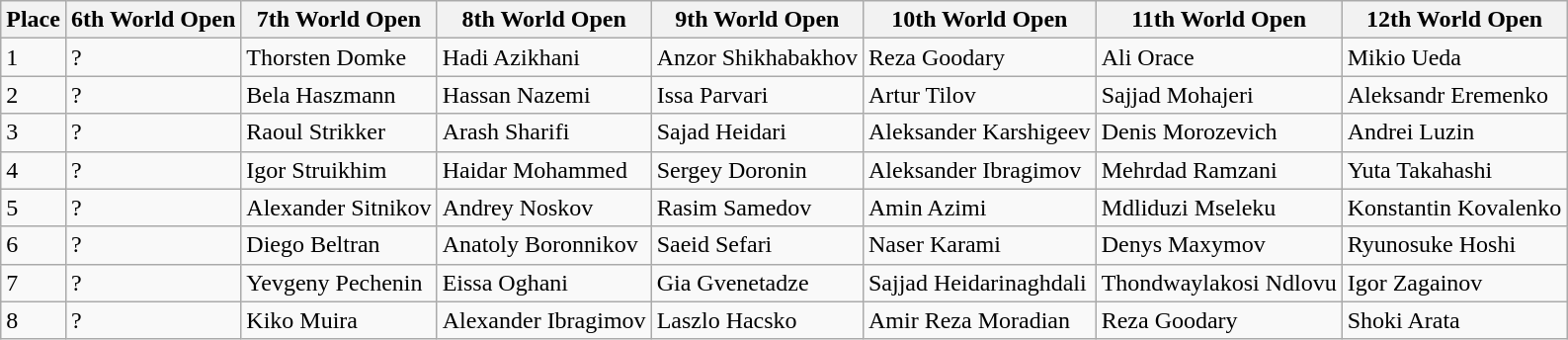<table class="wikitable">
<tr>
<th>Place</th>
<th>6th World Open</th>
<th>7th World Open</th>
<th>8th World Open</th>
<th>9th World Open</th>
<th>10th World Open</th>
<th>11th World Open</th>
<th>12th World Open</th>
</tr>
<tr>
<td>1</td>
<td>?</td>
<td>Thorsten Domke </td>
<td>Hadi Azikhani </td>
<td>Anzor Shikhabakhov </td>
<td>Reza Goodary </td>
<td>Ali Orace </td>
<td>Mikio Ueda </td>
</tr>
<tr>
<td>2</td>
<td>?</td>
<td>Bela Haszmann </td>
<td>Hassan Nazemi </td>
<td>Issa Parvari </td>
<td>Artur Tilov </td>
<td>Sajjad Mohajeri </td>
<td>Aleksandr Eremenko </td>
</tr>
<tr>
<td>3</td>
<td>?</td>
<td>Raoul Strikker </td>
<td>Arash Sharifi </td>
<td>Sajad Heidari</td>
<td>Aleksander Karshigeev </td>
<td>Denis Morozevich </td>
<td>Andrei Luzin </td>
</tr>
<tr>
<td>4</td>
<td>?</td>
<td>Igor Struikhim </td>
<td>Haidar Mohammed </td>
<td>Sergey Doronin </td>
<td>Aleksander Ibragimov </td>
<td>Mehrdad Ramzani </td>
<td>Yuta Takahashi </td>
</tr>
<tr>
<td>5</td>
<td>?</td>
<td>Alexander Sitnikov </td>
<td>Andrey Noskov </td>
<td>Rasim Samedov </td>
<td>Amin Azimi </td>
<td>Mdliduzi Mseleku</td>
<td>Konstantin Kovalenko </td>
</tr>
<tr>
<td>6</td>
<td>?</td>
<td>Diego Beltran </td>
<td>Anatoly Boronnikov </td>
<td>Saeid Sefari </td>
<td>Naser Karami </td>
<td>Denys Maxymov </td>
<td>Ryunosuke Hoshi </td>
</tr>
<tr>
<td>7</td>
<td>?</td>
<td>Yevgeny Pechenin </td>
<td>Eissa Oghani </td>
<td>Gia Gvenetadze </td>
<td>Sajjad Heidarinaghdali </td>
<td>Thondwaylakosi Ndlovu</td>
<td>Igor Zagainov</td>
</tr>
<tr>
<td>8</td>
<td>?</td>
<td>Kiko Muira</td>
<td>Alexander Ibragimov </td>
<td>Laszlo Hacsko </td>
<td>Amir Reza Moradian </td>
<td>Reza Goodary </td>
<td>Shoki Arata </td>
</tr>
</table>
